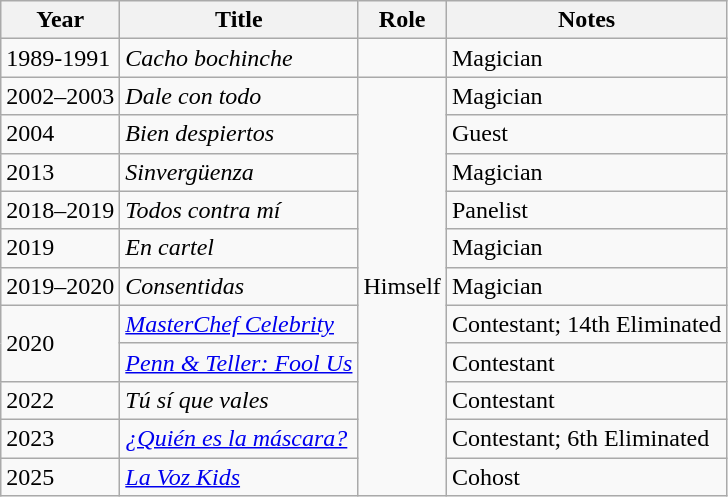<table class="wikitable sortable">
<tr>
<th>Year</th>
<th>Title</th>
<th>Role</th>
<th class="unsortable">Notes</th>
</tr>
<tr>
<td>1989-1991</td>
<td><em>Cacho bochinche</em></td>
<td></td>
<td>Magician</td>
</tr>
<tr>
<td>2002–2003</td>
<td><em>Dale con todo</em></td>
<td rowspan="11">Himself</td>
<td>Magician</td>
</tr>
<tr>
<td>2004</td>
<td><em>Bien despiertos</em></td>
<td>Guest</td>
</tr>
<tr>
<td>2013</td>
<td><em>Sinvergüenza</em></td>
<td>Magician</td>
</tr>
<tr>
<td>2018–2019</td>
<td><em>Todos contra mí</em></td>
<td>Panelist</td>
</tr>
<tr>
<td>2019</td>
<td><em>En cartel</em></td>
<td>Magician</td>
</tr>
<tr>
<td>2019–2020</td>
<td><em>Consentidas</em></td>
<td>Magician</td>
</tr>
<tr>
<td rowspan="2">2020</td>
<td><em><a href='#'>MasterChef Celebrity</a></em></td>
<td>Contestant; 14th Eliminated</td>
</tr>
<tr>
<td><em><a href='#'>Penn & Teller: Fool Us</a></em></td>
<td>Contestant</td>
</tr>
<tr>
<td>2022</td>
<td><em>Tú sí que vales</em></td>
<td>Contestant</td>
</tr>
<tr>
<td>2023</td>
<td><a href='#'><em>¿Quién es la máscara?</em></a></td>
<td>Contestant; 6th Eliminated</td>
</tr>
<tr>
<td>2025</td>
<td><em><a href='#'>La Voz Kids</a></em></td>
<td>Cohost</td>
</tr>
</table>
